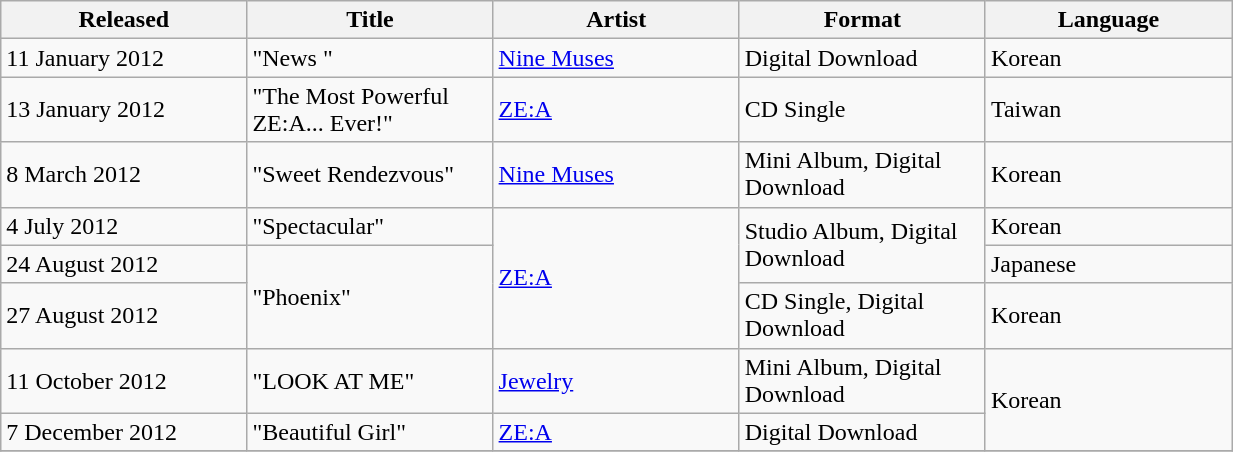<table class="wikitable sortable" align="left center" style="width:65%;">
<tr>
<th style="width:20%;">Released</th>
<th style="width:20%;">Title</th>
<th style="width:20%;">Artist</th>
<th style="width:20%;">Format</th>
<th style="width:20%;">Language</th>
</tr>
<tr>
<td>11 January 2012</td>
<td>"News "</td>
<td rowspan="1"><a href='#'>Nine Muses</a></td>
<td rowspan="1">Digital Download</td>
<td rowspan="1">Korean</td>
</tr>
<tr>
<td>13 January 2012</td>
<td>"The Most Powerful ZE:A... Ever!"</td>
<td><a href='#'>ZE:A</a></td>
<td>CD Single</td>
<td>Taiwan</td>
</tr>
<tr>
<td>8 March 2012</td>
<td>"Sweet Rendezvous"</td>
<td><a href='#'>Nine Muses</a></td>
<td>Mini Album, Digital Download</td>
<td>Korean</td>
</tr>
<tr>
<td>4 July 2012</td>
<td>"Spectacular"</td>
<td rowspan="3"><a href='#'>ZE:A</a></td>
<td rowspan="2">Studio Album, Digital Download</td>
<td>Korean</td>
</tr>
<tr>
<td>24 August 2012</td>
<td rowspan="2">"Phoenix"</td>
<td>Japanese</td>
</tr>
<tr>
<td>27 August 2012</td>
<td>CD Single, Digital Download</td>
<td>Korean</td>
</tr>
<tr>
<td>11 October 2012</td>
<td>"LOOK AT ME"</td>
<td><a href='#'>Jewelry</a></td>
<td>Mini Album, Digital Download</td>
<td rowspan="2">Korean</td>
</tr>
<tr>
<td>7 December 2012</td>
<td>"Beautiful Girl"</td>
<td><a href='#'>ZE:A</a></td>
<td>Digital Download</td>
</tr>
<tr>
</tr>
</table>
